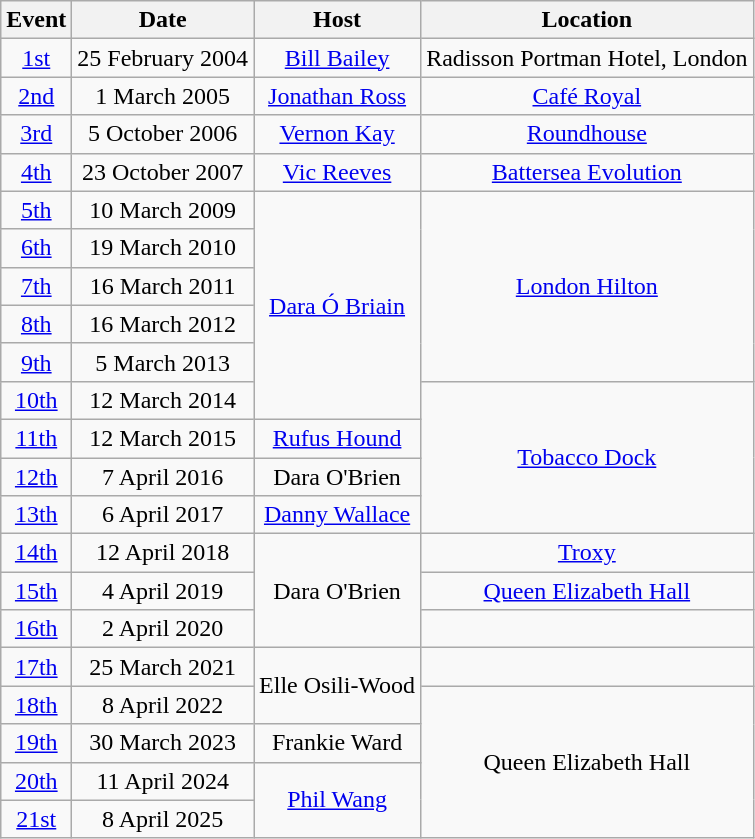<table class="wikitable" style="text-align:center; font-size:100%">
<tr>
<th>Event</th>
<th>Date</th>
<th>Host</th>
<th>Location</th>
</tr>
<tr>
<td><a href='#'>1st</a></td>
<td>25 February 2004</td>
<td><a href='#'>Bill Bailey</a></td>
<td>Radisson Portman Hotel, London</td>
</tr>
<tr>
<td><a href='#'>2nd</a></td>
<td>1 March 2005</td>
<td><a href='#'>Jonathan Ross</a></td>
<td><a href='#'>Café Royal</a></td>
</tr>
<tr>
<td><a href='#'>3rd</a></td>
<td>5 October 2006</td>
<td><a href='#'>Vernon Kay</a></td>
<td><a href='#'>Roundhouse</a></td>
</tr>
<tr>
<td><a href='#'>4th</a></td>
<td>23 October 2007</td>
<td><a href='#'>Vic Reeves</a></td>
<td><a href='#'>Battersea Evolution</a></td>
</tr>
<tr>
<td><a href='#'>5th</a></td>
<td>10 March 2009</td>
<td rowspan=6><a href='#'>Dara Ó Briain</a></td>
<td rowspan=5><a href='#'>London Hilton</a></td>
</tr>
<tr>
<td><a href='#'>6th</a></td>
<td>19 March 2010</td>
</tr>
<tr>
<td><a href='#'>7th</a></td>
<td>16 March 2011</td>
</tr>
<tr>
<td><a href='#'>8th</a></td>
<td>16 March 2012</td>
</tr>
<tr>
<td><a href='#'>9th</a></td>
<td>5 March 2013</td>
</tr>
<tr>
<td><a href='#'>10th</a></td>
<td>12 March 2014</td>
<td rowspan=4><a href='#'>Tobacco Dock</a></td>
</tr>
<tr>
<td><a href='#'>11th</a></td>
<td>12 March 2015</td>
<td><a href='#'>Rufus Hound</a></td>
</tr>
<tr>
<td><a href='#'>12th</a></td>
<td>7 April 2016</td>
<td>Dara O'Brien</td>
</tr>
<tr>
<td><a href='#'>13th</a></td>
<td>6 April 2017</td>
<td><a href='#'>Danny Wallace</a></td>
</tr>
<tr>
<td><a href='#'>14th</a></td>
<td>12 April 2018</td>
<td rowspan=3>Dara O'Brien</td>
<td><a href='#'>Troxy</a></td>
</tr>
<tr>
<td><a href='#'>15th</a></td>
<td>4 April 2019</td>
<td><a href='#'>Queen Elizabeth Hall</a></td>
</tr>
<tr>
<td><a href='#'>16th</a></td>
<td>2 April 2020</td>
<td></td>
</tr>
<tr>
<td><a href='#'>17th</a></td>
<td>25 March 2021</td>
<td rowspan=2>Elle Osili-Wood</td>
<td></td>
</tr>
<tr>
<td><a href='#'>18th</a></td>
<td>8 April 2022</td>
<td rowspan=4>Queen Elizabeth Hall</td>
</tr>
<tr>
<td><a href='#'>19th</a></td>
<td>30 March 2023</td>
<td>Frankie Ward</td>
</tr>
<tr>
<td><a href='#'>20th</a></td>
<td>11 April 2024</td>
<td rowspan=2><a href='#'>Phil Wang</a></td>
</tr>
<tr>
<td><a href='#'>21st</a></td>
<td>8 April 2025</td>
</tr>
</table>
